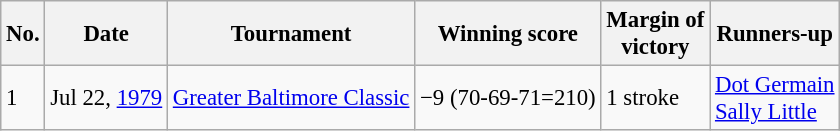<table class="wikitable" style="font-size:95%;">
<tr>
<th>No.</th>
<th>Date</th>
<th>Tournament</th>
<th>Winning score</th>
<th>Margin of<br>victory</th>
<th>Runners-up</th>
</tr>
<tr>
<td>1</td>
<td>Jul 22, <a href='#'>1979</a></td>
<td><a href='#'>Greater Baltimore Classic</a></td>
<td>−9 (70-69-71=210)</td>
<td>1 stroke</td>
<td> <a href='#'>Dot Germain</a><br> <a href='#'>Sally Little</a></td>
</tr>
</table>
